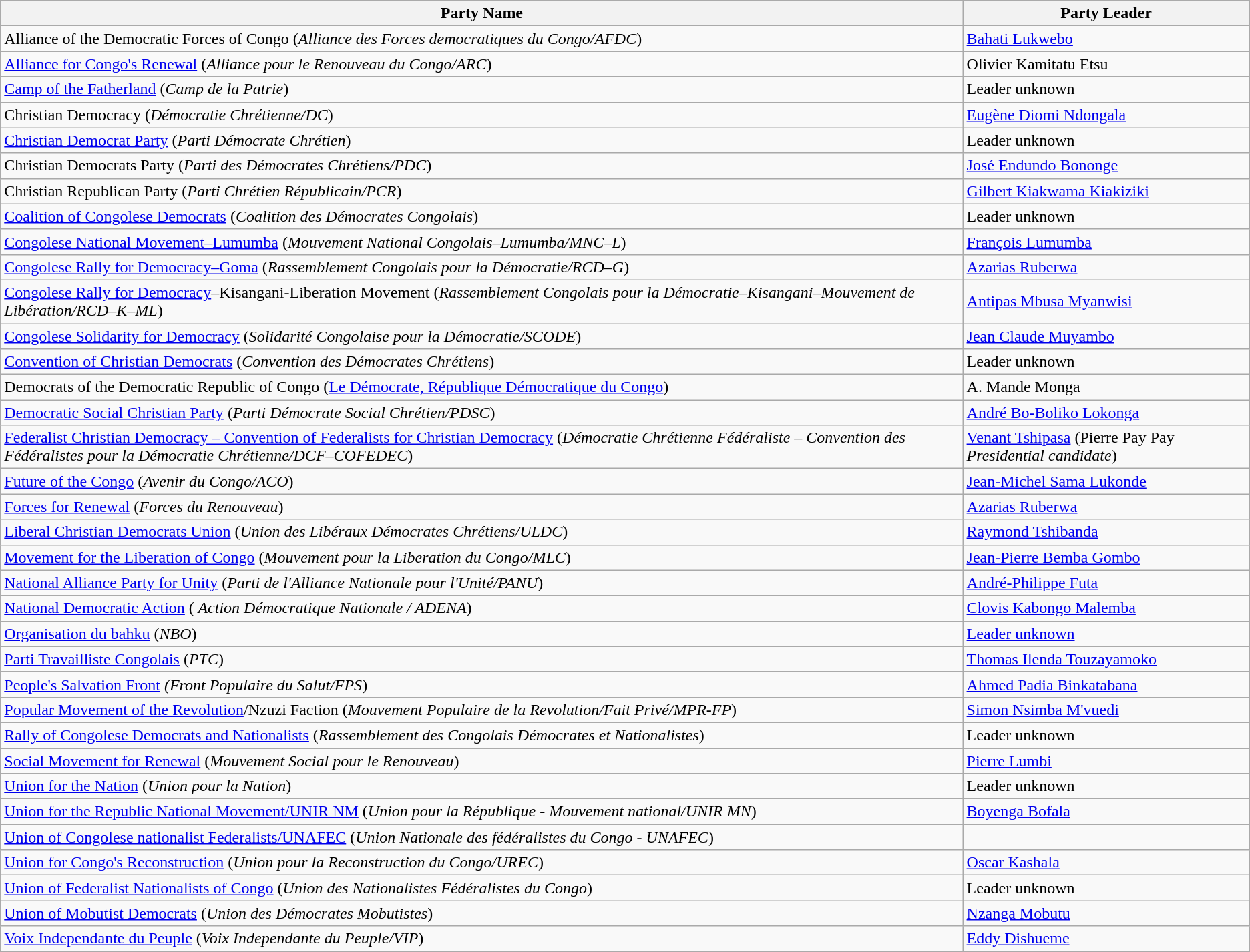<table class=wikitable>
<tr>
<th>Party Name</th>
<th>Party Leader</th>
</tr>
<tr>
<td>Alliance of the Democratic Forces of Congo (<em>Alliance des Forces democratiques du Congo/AFDC</em>)</td>
<td><a href='#'>Bahati Lukwebo</a></td>
</tr>
<tr>
<td><a href='#'>Alliance for Congo's Renewal</a> (<em>Alliance pour le Renouveau du Congo/ARC</em>)</td>
<td>Olivier Kamitatu Etsu</td>
</tr>
<tr>
<td><a href='#'>Camp of the Fatherland</a> (<em>Camp de la Patrie</em>)</td>
<td>Leader unknown</td>
</tr>
<tr>
<td>Christian Democracy (<em>Démocratie Chrétienne/DC</em>)</td>
<td><a href='#'>Eugène Diomi Ndongala</a></td>
</tr>
<tr>
<td><a href='#'>Christian Democrat Party</a> (<em>Parti Démocrate Chrétien</em>)</td>
<td>Leader unknown</td>
</tr>
<tr>
<td>Christian Democrats Party (<em>Parti des Démocrates Chrétiens/PDC</em>)</td>
<td><a href='#'>José Endundo Bononge</a></td>
</tr>
<tr>
<td>Christian Republican Party (<em>Parti Chrétien Républicain/PCR</em>)</td>
<td><a href='#'>Gilbert Kiakwama Kiakiziki</a></td>
</tr>
<tr>
<td><a href='#'>Coalition of Congolese Democrats</a> (<em>Coalition des Démocrates Congolais</em>)</td>
<td>Leader unknown</td>
</tr>
<tr>
<td><a href='#'>Congolese National Movement–Lumumba</a> (<em>Mouvement National Congolais–Lumumba/MNC–L</em>)</td>
<td><a href='#'>François Lumumba</a></td>
</tr>
<tr>
<td><a href='#'>Congolese Rally for Democracy–Goma</a> (<em>Rassemblement Congolais pour la Démocratie/RCD–G</em>)</td>
<td><a href='#'>Azarias Ruberwa</a></td>
</tr>
<tr>
<td><a href='#'>Congolese Rally for Democracy</a>–Kisangani-Liberation Movement (<em>Rassemblement Congolais pour la Démocratie–Kisangani–Mouvement de Libération/RCD–K–ML</em>)</td>
<td><a href='#'>Antipas Mbusa Myanwisi</a></td>
</tr>
<tr>
<td><a href='#'>Congolese Solidarity for Democracy</a> (<em>Solidarité Congolaise pour la Démocratie/SCODE</em>)</td>
<td><a href='#'>Jean Claude Muyambo</a></td>
</tr>
<tr>
<td><a href='#'>Convention of Christian Democrats</a> (<em>Convention des Démocrates Chrétiens</em>)</td>
<td>Leader unknown</td>
</tr>
<tr>
<td>Democrats of the Democratic Republic of Congo (<a href='#'>Le Démocrate, République Démocratique du Congo</a>)</td>
<td>A. Mande Monga</td>
</tr>
<tr>
<td><a href='#'>Democratic Social Christian Party</a> (<em>Parti Démocrate Social Chrétien/PDSC</em>)</td>
<td><a href='#'>André Bo-Boliko Lokonga</a></td>
</tr>
<tr>
<td><a href='#'>Federalist Christian Democracy – Convention of Federalists for Christian Democracy</a> (<em>Démocratie Chrétienne Fédéraliste – Convention des Fédéralistes pour la Démocratie Chrétienne/DCF–COFEDEC</em>)</td>
<td><a href='#'>Venant Tshipasa</a> (Pierre Pay Pay <em>Presidential candidate</em>)</td>
</tr>
<tr>
<td><a href='#'>Future of the Congo</a> (<em>Avenir du Congo/ACO</em>)</td>
<td><a href='#'>Jean-Michel Sama Lukonde</a></td>
</tr>
<tr>
<td><a href='#'>Forces for Renewal</a> (<em>Forces du Renouveau</em>)</td>
<td><a href='#'>Azarias Ruberwa</a></td>
</tr>
<tr>
<td><a href='#'>Liberal Christian Democrats Union</a> (<em>Union des Libéraux Démocrates Chrétiens/ULDC</em>)</td>
<td><a href='#'>Raymond Tshibanda</a></td>
</tr>
<tr>
<td><a href='#'>Movement for the Liberation of Congo</a> (<em>Mouvement pour la Liberation du Congo/MLC</em>)</td>
<td><a href='#'>Jean-Pierre Bemba Gombo</a></td>
</tr>
<tr>
<td><a href='#'>National Alliance Party for Unity</a> (<em>Parti de l'Alliance Nationale pour l'Unité/PANU</em>)</td>
<td><a href='#'>André-Philippe Futa</a></td>
</tr>
<tr>
<td><a href='#'>National Democratic Action</a> (<em> Action Démocratique Nationale / ADENA</em>)</td>
<td><a href='#'>Clovis Kabongo Malemba</a></td>
</tr>
<tr>
<td><a href='#'>Organisation du bahku</a> (<em>NBO</em>)</td>
<td><a href='#'>Leader unknown</a></td>
</tr>
<tr>
<td><a href='#'>Parti Travailliste Congolais</a> (<em>PTC</em>)</td>
<td><a href='#'>Thomas Ilenda Touzayamoko</a></td>
</tr>
<tr>
<td><a href='#'>People's Salvation Front</a> <em>(Front Populaire du Salut/FPS</em>)</td>
<td><a href='#'>Ahmed Padia Binkatabana</a></td>
</tr>
<tr>
<td><a href='#'>Popular Movement of the Revolution</a>/Nzuzi Faction (<em>Mouvement Populaire de la Revolution/Fait Privé/MPR-FP</em>)</td>
<td><a href='#'>Simon Nsimba M'vuedi</a></td>
</tr>
<tr>
<td><a href='#'>Rally of Congolese Democrats and Nationalists</a> (<em>Rassemblement des Congolais Démocrates et Nationalistes</em>)</td>
<td>Leader unknown</td>
</tr>
<tr>
<td><a href='#'>Social Movement for Renewal</a> (<em>Mouvement Social pour le Renouveau</em>)</td>
<td><a href='#'>Pierre Lumbi</a></td>
</tr>
<tr>
<td><a href='#'>Union for the Nation</a> (<em>Union pour la Nation</em>)</td>
<td>Leader unknown</td>
</tr>
<tr>
<td><a href='#'>Union for the Republic National Movement/UNIR NM</a> (<em>Union pour la République - Mouvement national/UNIR MN</em>)</td>
<td><a href='#'>Boyenga Bofala</a></td>
</tr>
<tr>
<td><a href='#'>Union of Congolese nationalist Federalists/UNAFEC</a> (<em>Union Nationale des fédéralistes du Congo - UNAFEC</em>)</td>
<td></td>
</tr>
<tr>
<td><a href='#'>Union for Congo's Reconstruction</a> (<em>Union pour la Reconstruction du Congo/UREC</em>)</td>
<td><a href='#'>Oscar Kashala</a></td>
</tr>
<tr>
<td><a href='#'>Union of Federalist Nationalists of Congo</a> (<em>Union des Nationalistes Fédéralistes du Congo</em>)</td>
<td>Leader unknown</td>
</tr>
<tr>
<td><a href='#'>Union of Mobutist Democrats</a> (<em>Union des Démocrates Mobutistes</em>)</td>
<td><a href='#'>Nzanga Mobutu</a></td>
</tr>
<tr>
<td><a href='#'>Voix Independante du Peuple</a> (<em>Voix Independante du Peuple/VIP</em>)</td>
<td><a href='#'>Eddy Dishueme</a></td>
</tr>
</table>
